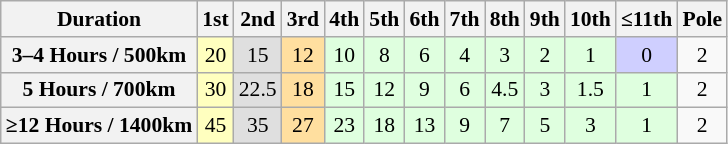<table class="wikitable" style="font-size:90%; text-align:center;">
<tr>
<th>Duration</th>
<th>1st</th>
<th>2nd</th>
<th>3rd</th>
<th>4th</th>
<th>5th</th>
<th>6th</th>
<th>7th</th>
<th>8th</th>
<th>9th</th>
<th>10th</th>
<th>≤11th</th>
<th>Pole</th>
</tr>
<tr>
<th>3–4 Hours / 500km</th>
<td style="background:#ffffbf;">20</td>
<td style="background:#dfdfdf;">15</td>
<td style="background:#ffdf9f;">12</td>
<td style="background:#dfffdf;">10</td>
<td style="background:#dfffdf;">8</td>
<td style="background:#dfffdf;">6</td>
<td style="background:#dfffdf;">4</td>
<td style="background:#dfffdf;">3</td>
<td style="background:#dfffdf;">2</td>
<td style="background:#dfffdf;">1</td>
<td style="background:#cfcfff;">0</td>
<td>2</td>
</tr>
<tr>
<th>5 Hours / 700km</th>
<td style="background:#ffffbf;">30</td>
<td style="background:#dfdfdf;">22.5</td>
<td style="background:#ffdf9f;">18</td>
<td style="background:#dfffdf;">15</td>
<td style="background:#dfffdf;">12</td>
<td style="background:#dfffdf;">9</td>
<td style="background:#dfffdf;">6</td>
<td style="background:#dfffdf;">4.5</td>
<td style="background:#dfffdf;">3</td>
<td style="background:#dfffdf;">1.5</td>
<td style="background:#dfffdf;">1</td>
<td>2</td>
</tr>
<tr>
<th>≥12 Hours / 1400km</th>
<td style="background:#ffffbf;">45</td>
<td style="background:#dfdfdf;">35</td>
<td style="background:#ffdf9f;">27</td>
<td style="background:#dfffdf;">23</td>
<td style="background:#dfffdf;">18</td>
<td style="background:#dfffdf;">13</td>
<td style="background:#dfffdf;">9</td>
<td style="background:#dfffdf;">7</td>
<td style="background:#dfffdf;">5</td>
<td style="background:#dfffdf;">3</td>
<td style="background:#dfffdf;">1</td>
<td>2</td>
</tr>
</table>
